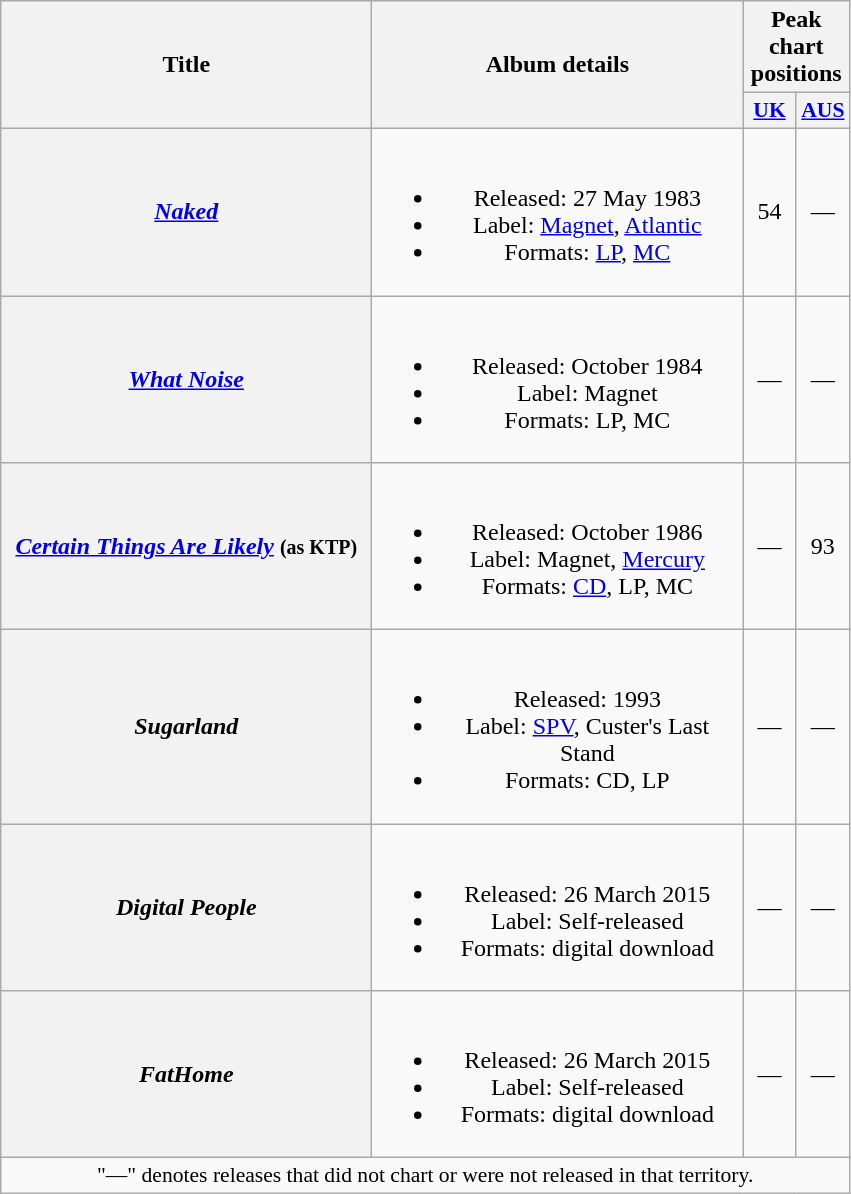<table class="wikitable plainrowheaders" style="text-align:center;">
<tr>
<th rowspan="2" scope="col" style="width:15em;">Title</th>
<th rowspan="2" scope="col" style="width:15em;">Album details</th>
<th colspan="2">Peak chart positions</th>
</tr>
<tr>
<th scope="col" style="width:2em;font-size:90%;"><a href='#'>UK</a><br></th>
<th scope="col" style="width:2em;font-size:90%;"><a href='#'>AUS</a><br></th>
</tr>
<tr>
<th scope="row"><em><a href='#'>Naked</a></em></th>
<td><br><ul><li>Released: 27 May 1983</li><li>Label: <a href='#'>Magnet</a>, <a href='#'>Atlantic</a></li><li>Formats: <a href='#'>LP</a>, <a href='#'>MC</a></li></ul></td>
<td>54</td>
<td>—</td>
</tr>
<tr>
<th scope="row"><em><a href='#'>What Noise</a></em></th>
<td><br><ul><li>Released: October 1984</li><li>Label: Magnet</li><li>Formats: LP, MC</li></ul></td>
<td>—</td>
<td>—</td>
</tr>
<tr>
<th scope="row"><em><a href='#'>Certain Things Are Likely</a></em> <small>(as KTP)</small></th>
<td><br><ul><li>Released: October 1986</li><li>Label: Magnet, <a href='#'>Mercury</a></li><li>Formats: <a href='#'>CD</a>, LP, MC</li></ul></td>
<td>—</td>
<td>93</td>
</tr>
<tr>
<th scope="row"><em>Sugarland</em></th>
<td><br><ul><li>Released: 1993</li><li>Label: <a href='#'>SPV</a>, Custer's Last Stand</li><li>Formats: CD, LP</li></ul></td>
<td>—</td>
<td>—</td>
</tr>
<tr>
<th scope="row"><em>Digital People</em></th>
<td><br><ul><li>Released: 26 March 2015</li><li>Label: Self-released</li><li>Formats: digital download</li></ul></td>
<td>—</td>
<td>—</td>
</tr>
<tr>
<th scope="row"><em>FatHome</em></th>
<td><br><ul><li>Released: 26 March 2015</li><li>Label: Self-released</li><li>Formats: digital download</li></ul></td>
<td>—</td>
<td>—</td>
</tr>
<tr>
<td colspan="4" style="font-size:90%">"—" denotes releases that did not chart or were not released in that territory.</td>
</tr>
</table>
